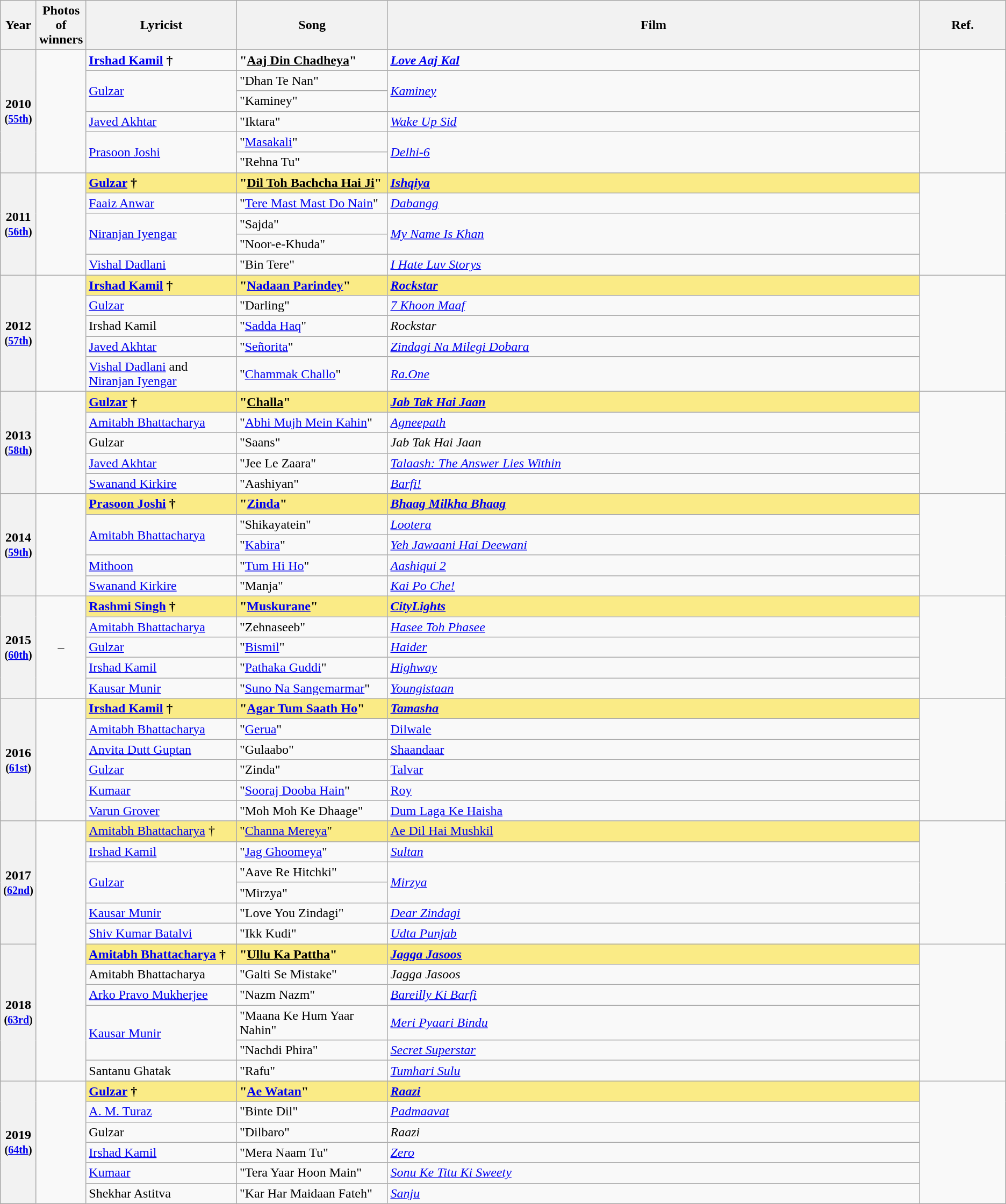<table class="wikitable sortable" style="text-align:left;">
<tr>
<th scope="col" style="width:3%; text-align:center;">Year</th>
<th scope="col" style="width:3%;text-align:center;">Photos of winners</th>
<th scope="col" style="width:15%;text-align:center;">Lyricist</th>
<th scope="col" style="width:15%;text-align:center;">Song</th>
<th>Film</th>
<th>Ref.</th>
</tr>
<tr>
<th rowspan="6">2010<br><small>(<a href='#'>55th</a>)</small></th>
<td rowspan="6"></td>
<td><strong><a href='#'><u>Irshad Kamil</u></a> †</strong></td>
<td><strong>"<u>Aaj Din Chadheya</u>"</strong></td>
<td><strong><em><a href='#'><u>Love Aaj Kal</u></a></em></strong></td>
<td rowspan="6"></td>
</tr>
<tr>
<td rowspan="2"><a href='#'>Gulzar</a></td>
<td>"Dhan Te Nan"</td>
<td rowspan="2"><em><a href='#'>Kaminey</a></em></td>
</tr>
<tr>
<td>"Kaminey"</td>
</tr>
<tr>
<td><a href='#'>Javed Akhtar</a></td>
<td>"Iktara"</td>
<td><em><a href='#'>Wake Up Sid</a></em></td>
</tr>
<tr>
<td rowspan="2"><a href='#'>Prasoon Joshi</a></td>
<td>"<a href='#'>Masakali</a>"</td>
<td rowspan="2"><em><a href='#'>Delhi-6</a></em></td>
</tr>
<tr>
<td>"Rehna Tu"</td>
</tr>
<tr>
<th rowspan="5">2011<br><small>(<a href='#'>56th</a>)</small></th>
<td rowspan="5"></td>
<td style="background:#FAEB86;"><strong><u><a href='#'>Gulzar</a></u> †</strong></td>
<td style="background:#FAEB86;"><strong>"<u>Dil Toh Bachcha Hai Ji</u>"</strong></td>
<td style="background:#FAEB86;"><strong><em><u><a href='#'>Ishqiya</a></u></em></strong></td>
<td rowspan="5"></td>
</tr>
<tr>
<td><a href='#'>Faaiz Anwar</a></td>
<td>"<a href='#'>Tere Mast Mast Do Nain</a>"</td>
<td><em><a href='#'>Dabangg</a></em></td>
</tr>
<tr>
<td rowspan="2"><a href='#'>Niranjan Iyengar</a></td>
<td>"Sajda"</td>
<td rowspan="2"><em><a href='#'>My Name Is Khan</a></em></td>
</tr>
<tr>
<td>"Noor-e-Khuda"</td>
</tr>
<tr>
<td><a href='#'>Vishal Dadlani</a></td>
<td>"Bin Tere"</td>
<td><em><a href='#'>I Hate Luv Storys</a></em></td>
</tr>
<tr>
<th rowspan="5" scope="row" style="text-align:center">2012<br><small>(<a href='#'>57th</a>)</small></th>
<td rowspan="5" style="text-align:center"></td>
<td style="background:#FAEB86;"><a href='#'><strong>Irshad Kamil</strong></a> <strong>†</strong></td>
<td style="background:#FAEB86;"><strong>"<a href='#'>Nadaan Parindey</a>"</strong></td>
<td style="background:#FAEB86;"><strong><em><a href='#'>Rockstar</a></em></strong></td>
<td rowspan="5"></td>
</tr>
<tr>
<td><a href='#'>Gulzar</a></td>
<td>"Darling"</td>
<td><em><a href='#'>7 Khoon Maaf</a></em></td>
</tr>
<tr>
<td>Irshad Kamil</td>
<td>"<a href='#'>Sadda Haq</a>"</td>
<td><em>Rockstar</em></td>
</tr>
<tr>
<td><a href='#'>Javed Akhtar</a></td>
<td>"<a href='#'>Señorita</a>"</td>
<td><em><a href='#'>Zindagi Na Milegi Dobara</a></em></td>
</tr>
<tr>
<td><a href='#'>Vishal Dadlani</a> and <a href='#'>Niranjan Iyengar</a></td>
<td>"<a href='#'>Chammak Challo</a>"</td>
<td><em><a href='#'>Ra.One</a></em></td>
</tr>
<tr>
<th rowspan="5">2013<br><small>(<a href='#'>58th</a>)</small></th>
<td rowspan="5"></td>
<td style="background:#FAEB86;"><strong><a href='#'>Gulzar</a> †</strong></td>
<td style="background:#FAEB86;"><strong>"<u>Challa</u>"</strong></td>
<td style="background:#FAEB86;"><strong><em><a href='#'>Jab Tak Hai Jaan</a></em></strong></td>
<td rowspan="5"></td>
</tr>
<tr>
<td><a href='#'>Amitabh Bhattacharya</a></td>
<td>"<a href='#'>Abhi Mujh Mein Kahin</a>"</td>
<td><em><a href='#'>Agneepath</a></em></td>
</tr>
<tr>
<td>Gulzar</td>
<td>"Saans"</td>
<td><em>Jab Tak Hai Jaan</em></td>
</tr>
<tr>
<td><a href='#'>Javed Akhtar</a></td>
<td>"Jee Le Zaara"</td>
<td><em><a href='#'>Talaash: The Answer Lies Within</a></em></td>
</tr>
<tr>
<td><a href='#'>Swanand Kirkire</a></td>
<td>"Aashiyan"</td>
<td><em><a href='#'>Barfi!</a></em></td>
</tr>
<tr>
<th rowspan="5" scope="row" style="text-align:center">2014<br><small>(<a href='#'>59th</a>)</small></th>
<td rowspan="5"></td>
<td style="background:#FAEB86;"><strong><a href='#'>Prasoon Joshi</a></strong> <strong>†</strong></td>
<td style="background:#FAEB86;"><strong>"<a href='#'>Zinda</a>"</strong></td>
<td style="background:#FAEB86;"><strong><em><a href='#'>Bhaag Milkha Bhaag</a></em></strong></td>
<td rowspan="5"></td>
</tr>
<tr>
<td rowspan="2"><a href='#'>Amitabh Bhattacharya</a></td>
<td>"Shikayatein"</td>
<td><em><a href='#'>Lootera</a></em></td>
</tr>
<tr>
<td>"<a href='#'>Kabira</a>"</td>
<td><em><a href='#'>Yeh Jawaani Hai Deewani</a></em></td>
</tr>
<tr>
<td><a href='#'>Mithoon</a></td>
<td>"<a href='#'>Tum Hi Ho</a>"</td>
<td><em><a href='#'>Aashiqui 2</a></em></td>
</tr>
<tr>
<td><a href='#'>Swanand Kirkire</a></td>
<td>"Manja"</td>
<td><em><a href='#'>Kai Po Che!</a></em></td>
</tr>
<tr>
<th rowspan="5">2015<br><small>(<a href='#'>60th</a>)</small></th>
<td rowspan="5" style="text-align:center">–</td>
<td style="background:#FAEB86;"><strong><a href='#'>Rashmi Singh</a> †</strong></td>
<td style="background:#FAEB86;"><strong>"<a href='#'>Muskurane</a>"</strong></td>
<td style="background:#FAEB86;"><strong><em><a href='#'>CityLights</a></em></strong></td>
<td rowspan="5"></td>
</tr>
<tr>
<td><a href='#'>Amitabh Bhattacharya</a></td>
<td>"Zehnaseeb"</td>
<td><em><a href='#'>Hasee Toh Phasee</a></em></td>
</tr>
<tr>
<td><a href='#'>Gulzar</a></td>
<td>"<a href='#'>Bismil</a>"</td>
<td><em><a href='#'>Haider</a></em></td>
</tr>
<tr>
<td><a href='#'>Irshad Kamil</a></td>
<td>"<a href='#'>Pathaka Guddi</a>"</td>
<td><em><a href='#'>Highway</a></em></td>
</tr>
<tr>
<td><a href='#'>Kausar Munir</a></td>
<td>"<a href='#'>Suno Na Sangemarmar</a>"</td>
<td><em><a href='#'>Youngistaan</a></em></td>
</tr>
<tr>
<th rowspan="6" scope="row" style="text-align:center">2016<br><small>(<a href='#'>61st</a>)</small></th>
<td rowspan="6"></td>
<td style="background:#FAEB86;"><a href='#'><strong>Irshad Kamil</strong></a> <strong>†</strong></td>
<td style="background:#FAEB86;"><strong>"<a href='#'>Agar Tum Saath Ho</a>"</strong></td>
<td style="background:#FAEB86;"><strong><em><a href='#'>Tamasha</a><em> <strong></td>
<td rowspan="6"></td>
</tr>
<tr>
<td><a href='#'>Amitabh Bhattacharya</a></td>
<td>"<a href='#'>Gerua</a>"</td>
<td></em><a href='#'>Dilwale</a><em></td>
</tr>
<tr>
<td><a href='#'>Anvita Dutt Guptan</a></td>
<td>"Gulaabo"</td>
<td></em><a href='#'>Shaandaar</a><em></td>
</tr>
<tr>
<td><a href='#'>Gulzar</a></td>
<td>"Zinda"</td>
<td></em><a href='#'>Talvar</a><em></td>
</tr>
<tr>
<td><a href='#'>Kumaar</a></td>
<td>"<a href='#'>Sooraj Dooba Hain</a>"</td>
<td></em><a href='#'>Roy</a><em></td>
</tr>
<tr>
<td><a href='#'>Varun Grover</a></td>
<td>"Moh Moh Ke Dhaage"</td>
<td></em><a href='#'>Dum Laga Ke Haisha</a><em></td>
</tr>
<tr>
<th rowspan="6" scope="row" style="text-align:center">2017<br><small>(<a href='#'>62nd</a>)</small></th>
<td rowspan="12"></td>
<td style="background:#FAEB86;"></strong><a href='#'>Amitabh Bhattacharya</a><strong> </strong>†<strong></td>
<td style="background:#FAEB86;"></strong>"<a href='#'>Channa Mereya</a>"<strong></td>
<td style="background:#FAEB86;"></em></strong><a href='#'>Ae Dil Hai Mushkil</a></em> </strong></td>
<td rowspan="6"></td>
</tr>
<tr>
<td><a href='#'>Irshad Kamil</a></td>
<td>"<a href='#'>Jag Ghoomeya</a>"</td>
<td><em><a href='#'>Sultan</a></em></td>
</tr>
<tr>
<td rowspan="2"><a href='#'>Gulzar</a></td>
<td>"Aave Re Hitchki"</td>
<td rowspan="2"><em><a href='#'>Mirzya</a></em></td>
</tr>
<tr>
<td>"Mirzya"</td>
</tr>
<tr>
<td><a href='#'>Kausar Munir</a></td>
<td>"Love You Zindagi"</td>
<td><em><a href='#'>Dear Zindagi</a></em></td>
</tr>
<tr>
<td><a href='#'>Shiv Kumar Batalvi</a></td>
<td>"Ikk Kudi"</td>
<td><em><a href='#'>Udta Punjab</a></em></td>
</tr>
<tr>
<th rowspan="6" scope="row" style="text-align:center">2018<br><small>(<a href='#'>63rd</a>)</small></th>
<td style="background:#FAEB86;"><a href='#'><strong><u>Amitabh Bhattacharya</u></strong></a> <strong>†</strong></td>
<td style="background:#FAEB86;"><strong>"<u>Ullu Ka Pattha</u>"</strong></td>
<td style="background:#FAEB86;"><strong><em><a href='#'>Jagga Jasoos</a></em></strong></td>
<td rowspan="6"></td>
</tr>
<tr>
<td>Amitabh Bhattacharya</td>
<td>"Galti Se Mistake"</td>
<td><em>Jagga Jasoos</em></td>
</tr>
<tr>
<td><a href='#'>Arko Pravo Mukherjee</a></td>
<td>"Nazm Nazm"</td>
<td><em><a href='#'>Bareilly Ki Barfi</a></em></td>
</tr>
<tr>
<td rowspan="2"><a href='#'>Kausar Munir</a></td>
<td>"Maana Ke Hum Yaar Nahin"</td>
<td><em><a href='#'>Meri Pyaari Bindu</a></em></td>
</tr>
<tr>
<td>"Nachdi Phira"</td>
<td><em><a href='#'>Secret Superstar</a></em></td>
</tr>
<tr>
<td>Santanu Ghatak</td>
<td>"Rafu"</td>
<td><em><a href='#'>Tumhari Sulu</a></em></td>
</tr>
<tr>
<th rowspan="6" scope="row" style="text-align:center">2019<br><small>(<a href='#'>64th</a>)</small></th>
<td rowspan="6"></td>
<td style="background:#FAEB86;"><strong><a href='#'>Gulzar</a></strong> <strong>†</strong></td>
<td style="background:#FAEB86;"><strong>"<a href='#'>Ae Watan</a>"</strong></td>
<td style="background:#FAEB86;"><strong><em><a href='#'>Raazi</a></em></strong></td>
<td rowspan="6"></td>
</tr>
<tr>
<td><a href='#'>A. M. Turaz</a></td>
<td>"Binte Dil"</td>
<td><em><a href='#'>Padmaavat</a></em></td>
</tr>
<tr>
<td>Gulzar</td>
<td>"Dilbaro"</td>
<td><em>Raazi</em></td>
</tr>
<tr>
<td><a href='#'>Irshad Kamil</a></td>
<td>"Mera Naam Tu"</td>
<td><em><a href='#'>Zero</a></em></td>
</tr>
<tr>
<td><a href='#'>Kumaar</a></td>
<td>"Tera Yaar Hoon Main"</td>
<td><em><a href='#'>Sonu Ke Titu Ki Sweety</a></em></td>
</tr>
<tr>
<td>Shekhar Astitva</td>
<td>"Kar Har Maidaan Fateh"</td>
<td><em><a href='#'>Sanju</a></em></td>
</tr>
</table>
